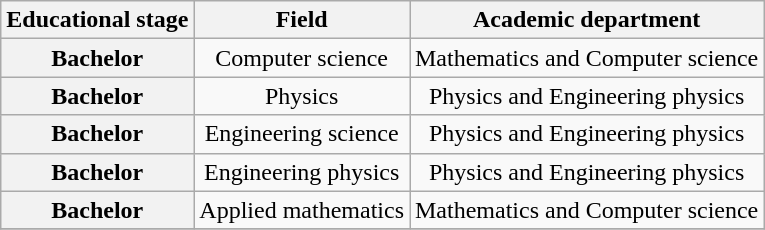<table class="wikitable" style="text-align: center;">
<tr>
<th rowspan=1>Educational stage</th>
<th rowspan=1>Field</th>
<th rowspan=1>Academic department</th>
</tr>
<tr>
<th>Bachelor</th>
<td>Computer science</td>
<td>Mathematics and Computer science</td>
</tr>
<tr>
<th>Bachelor</th>
<td>Physics</td>
<td>Physics and Engineering physics</td>
</tr>
<tr>
<th>Bachelor</th>
<td>Engineering science</td>
<td>Physics and Engineering physics</td>
</tr>
<tr>
<th>Bachelor</th>
<td>Engineering physics</td>
<td>Physics and Engineering physics</td>
</tr>
<tr>
<th>Bachelor</th>
<td>Applied mathematics</td>
<td>Mathematics and Computer science</td>
</tr>
<tr>
</tr>
</table>
